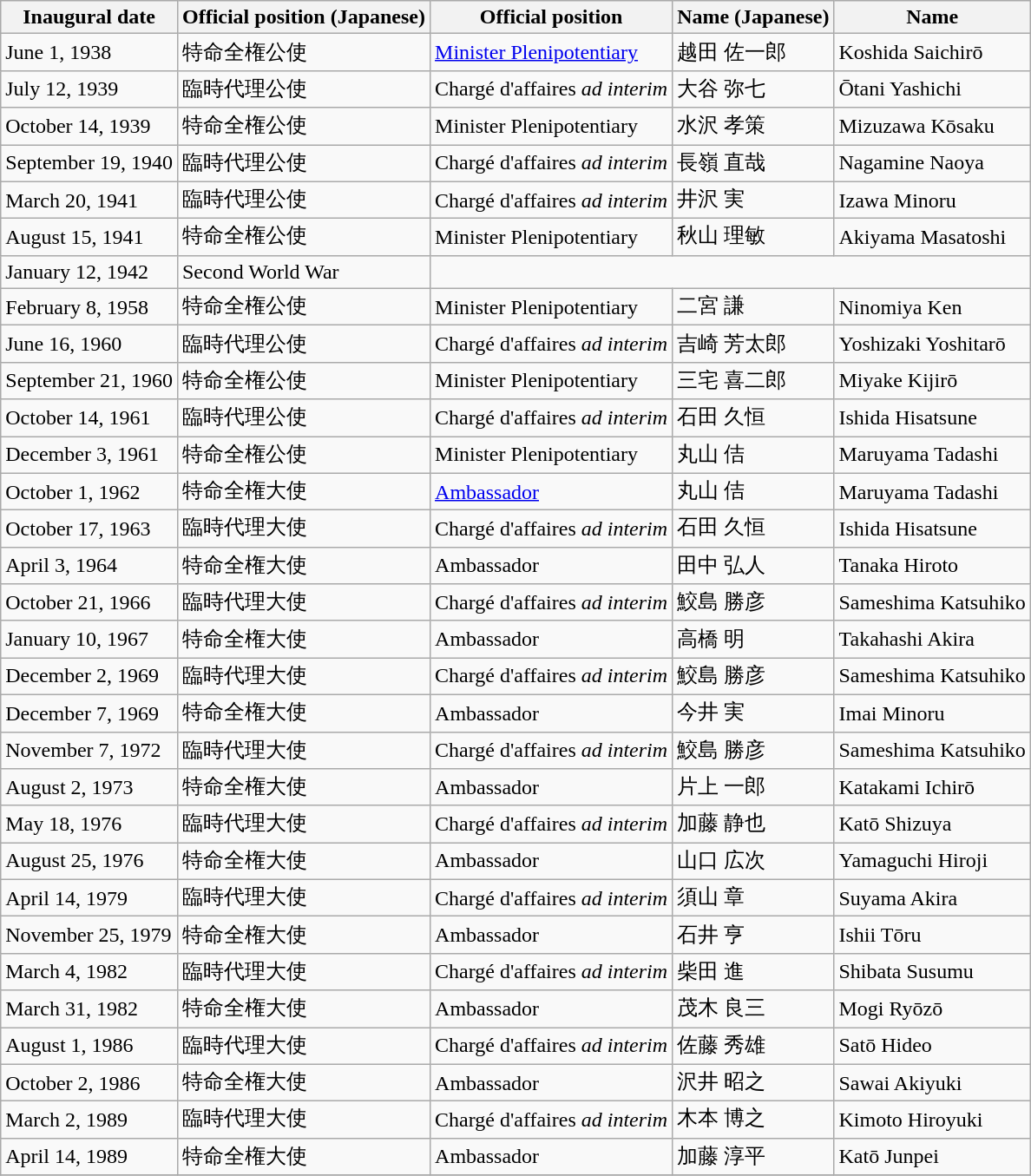<table class="wikitable">
<tr>
<th>Inaugural date</th>
<th>Official position (Japanese)</th>
<th>Official position</th>
<th>Name (Japanese)</th>
<th>Name</th>
</tr>
<tr>
<td>June 1, 1938</td>
<td>特命全権公使</td>
<td><a href='#'>Minister Plenipotentiary</a></td>
<td>越田 佐一郎</td>
<td>Koshida Saichirō</td>
</tr>
<tr>
<td>July 12, 1939</td>
<td>臨時代理公使</td>
<td>Chargé d'affaires <em>ad interim</em></td>
<td>大谷 弥七</td>
<td>Ōtani Yashichi</td>
</tr>
<tr>
<td>October 14, 1939</td>
<td>特命全権公使</td>
<td>Minister Plenipotentiary</td>
<td>水沢 孝策</td>
<td>Mizuzawa Kōsaku</td>
</tr>
<tr>
<td>September 19, 1940</td>
<td>臨時代理公使</td>
<td>Chargé d'affaires <em>ad interim</em></td>
<td>長嶺 直哉</td>
<td>Nagamine Naoya</td>
</tr>
<tr>
<td>March 20, 1941</td>
<td>臨時代理公使</td>
<td>Chargé d'affaires <em>ad interim</em></td>
<td>井沢 実</td>
<td>Izawa Minoru</td>
</tr>
<tr>
<td>August 15, 1941</td>
<td>特命全権公使</td>
<td>Minister Plenipotentiary</td>
<td>秋山 理敏</td>
<td>Akiyama Masatoshi</td>
</tr>
<tr>
<td>January 12, 1942</td>
<td>Second World War</td>
</tr>
<tr>
<td>February 8, 1958</td>
<td>特命全権公使</td>
<td>Minister Plenipotentiary</td>
<td>二宮 謙</td>
<td>Ninomiya Ken</td>
</tr>
<tr>
<td>June 16, 1960</td>
<td>臨時代理公使</td>
<td>Chargé d'affaires <em>ad interim</em></td>
<td>吉崎 芳太郎</td>
<td>Yoshizaki Yoshitarō</td>
</tr>
<tr>
<td>September 21, 1960</td>
<td>特命全権公使</td>
<td>Minister Plenipotentiary</td>
<td>三宅 喜二郎</td>
<td>Miyake Kijirō</td>
</tr>
<tr>
<td>October 14, 1961</td>
<td>臨時代理公使</td>
<td>Chargé d'affaires <em>ad interim</em></td>
<td>石田 久恒</td>
<td>Ishida Hisatsune</td>
</tr>
<tr>
<td>December 3, 1961</td>
<td>特命全権公使</td>
<td>Minister Plenipotentiary</td>
<td>丸山 佶</td>
<td>Maruyama Tadashi</td>
</tr>
<tr>
<td>October 1, 1962</td>
<td>特命全権大使</td>
<td><a href='#'>Ambassador</a></td>
<td>丸山 佶</td>
<td>Maruyama Tadashi</td>
</tr>
<tr>
<td>October 17, 1963</td>
<td>臨時代理大使</td>
<td>Chargé d'affaires <em>ad interim</em></td>
<td>石田 久恒</td>
<td>Ishida Hisatsune</td>
</tr>
<tr>
<td>April 3, 1964</td>
<td>特命全権大使</td>
<td>Ambassador</td>
<td>田中 弘人</td>
<td>Tanaka Hiroto</td>
</tr>
<tr>
<td>October 21, 1966</td>
<td>臨時代理大使</td>
<td>Chargé d'affaires <em>ad interim</em></td>
<td>鮫島 勝彦</td>
<td>Sameshima Katsuhiko</td>
</tr>
<tr>
<td>January 10, 1967</td>
<td>特命全権大使</td>
<td>Ambassador</td>
<td>高橋 明</td>
<td>Takahashi Akira</td>
</tr>
<tr>
<td>December 2, 1969</td>
<td>臨時代理大使</td>
<td>Chargé d'affaires <em>ad interim</em></td>
<td>鮫島 勝彦</td>
<td>Sameshima Katsuhiko</td>
</tr>
<tr>
<td>December 7, 1969</td>
<td>特命全権大使</td>
<td>Ambassador</td>
<td>今井 実</td>
<td>Imai Minoru</td>
</tr>
<tr>
<td>November 7, 1972</td>
<td>臨時代理大使</td>
<td>Chargé d'affaires <em>ad interim</em></td>
<td>鮫島 勝彦</td>
<td>Sameshima Katsuhiko</td>
</tr>
<tr>
<td>August 2, 1973</td>
<td>特命全権大使</td>
<td>Ambassador</td>
<td>片上 一郎</td>
<td>Katakami Ichirō</td>
</tr>
<tr>
<td>May 18, 1976</td>
<td>臨時代理大使</td>
<td>Chargé d'affaires <em>ad interim</em></td>
<td>加藤 静也</td>
<td>Katō Shizuya</td>
</tr>
<tr>
<td>August 25, 1976</td>
<td>特命全権大使</td>
<td>Ambassador</td>
<td>山口 広次</td>
<td>Yamaguchi Hiroji</td>
</tr>
<tr>
<td>April 14, 1979</td>
<td>臨時代理大使</td>
<td>Chargé d'affaires <em>ad interim</em></td>
<td>須山 章</td>
<td>Suyama Akira</td>
</tr>
<tr>
<td>November 25, 1979</td>
<td>特命全権大使</td>
<td>Ambassador</td>
<td>石井 亨</td>
<td>Ishii Tōru</td>
</tr>
<tr>
<td>March 4, 1982</td>
<td>臨時代理大使</td>
<td>Chargé d'affaires <em>ad interim</em></td>
<td>柴田 進</td>
<td>Shibata Susumu</td>
</tr>
<tr>
<td>March 31, 1982</td>
<td>特命全権大使</td>
<td>Ambassador</td>
<td>茂木 良三</td>
<td>Mogi Ryōzō</td>
</tr>
<tr>
<td>August 1, 1986</td>
<td>臨時代理大使</td>
<td>Chargé d'affaires <em>ad interim</em></td>
<td>佐藤 秀雄</td>
<td>Satō Hideo</td>
</tr>
<tr>
<td>October 2, 1986</td>
<td>特命全権大使</td>
<td>Ambassador</td>
<td>沢井 昭之</td>
<td>Sawai Akiyuki</td>
</tr>
<tr>
<td>March 2, 1989</td>
<td>臨時代理大使</td>
<td>Chargé d'affaires <em>ad interim</em></td>
<td>木本 博之</td>
<td>Kimoto Hiroyuki</td>
</tr>
<tr>
<td>April 14, 1989</td>
<td>特命全権大使</td>
<td>Ambassador</td>
<td>加藤 淳平</td>
<td>Katō Junpei</td>
</tr>
<tr>
</tr>
</table>
